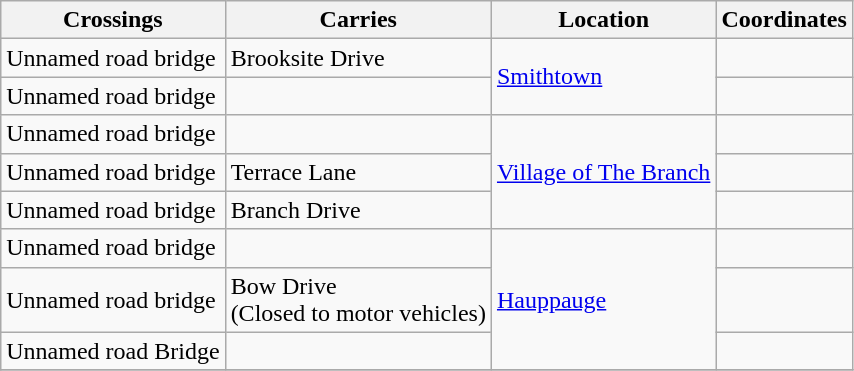<table class="wikitable sortable">
<tr>
<th>Crossings</th>
<th>Carries</th>
<th>Location</th>
<th>Coordinates</th>
</tr>
<tr>
<td>Unnamed road bridge</td>
<td>Brooksite Drive</td>
<td rowspan=2><a href='#'>Smithtown</a></td>
<td></td>
</tr>
<tr>
<td>Unnamed road bridge</td>
<td></td>
<td></td>
</tr>
<tr>
<td>Unnamed road bridge</td>
<td></td>
<td rowspan=3><a href='#'>Village of The Branch</a></td>
<td></td>
</tr>
<tr>
<td>Unnamed road bridge</td>
<td>Terrace Lane</td>
<td></td>
</tr>
<tr>
<td>Unnamed road bridge</td>
<td>Branch Drive</td>
<td></td>
</tr>
<tr>
<td>Unnamed road bridge</td>
<td></td>
<td rowspan=3><a href='#'>Hauppauge</a></td>
<td></td>
</tr>
<tr>
<td>Unnamed road bridge</td>
<td>Bow Drive<br>(Closed to motor vehicles)</td>
<td></td>
</tr>
<tr>
<td>Unnamed road Bridge</td>
<td></td>
<td></td>
</tr>
<tr>
</tr>
</table>
